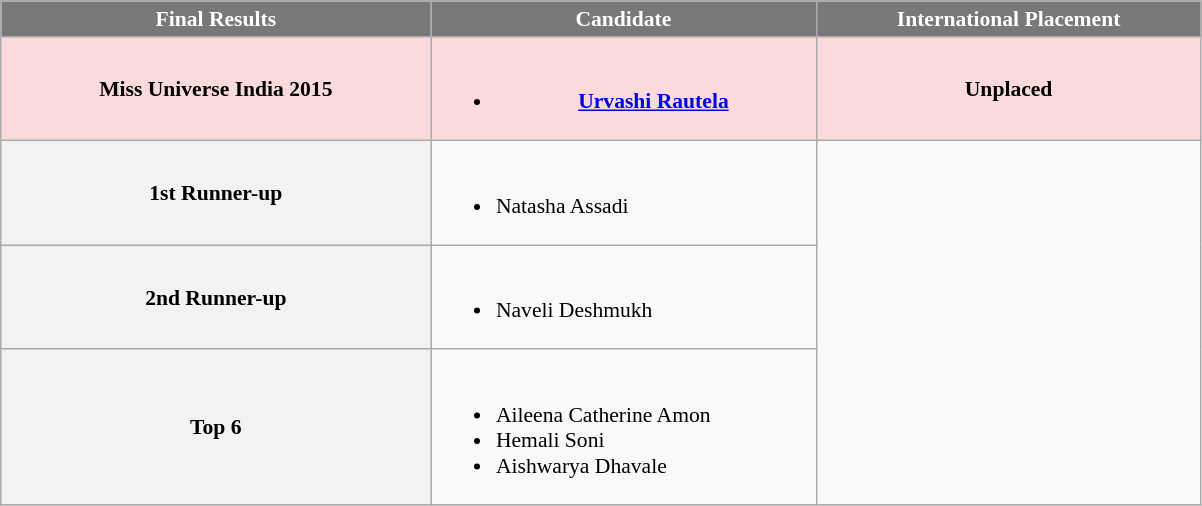<table class="wikitable sortable" style="font-size:90%;">
<tr>
<th style="width:280px;background-color:#787878;color:#FFFFFF;">Final Results</th>
<th style="width:250px;background-color:#787878;color:#FFFFFF;">Candidate</th>
<th style="width:250px;background-color:#787878;color:#FFFFFF;">International Placement</th>
</tr>
<tr align="center" style="background:#fadadd; font-weight: bold">
<td>Miss Universe India 2015</td>
<td><br><ul><li><a href='#'>Urvashi Rautela</a></li></ul></td>
<td>Unplaced</td>
</tr>
<tr>
<th>1st Runner-up</th>
<td><br><ul><li>Natasha Assadi</li></ul></td>
</tr>
<tr>
<th>2nd Runner-up</th>
<td><br><ul><li>Naveli Deshmukh</li></ul></td>
</tr>
<tr>
<th>Top 6</th>
<td><br><ul><li>Aileena Catherine Amon</li><li>Hemali Soni</li><li>Aishwarya Dhavale</li></ul></td>
</tr>
</table>
